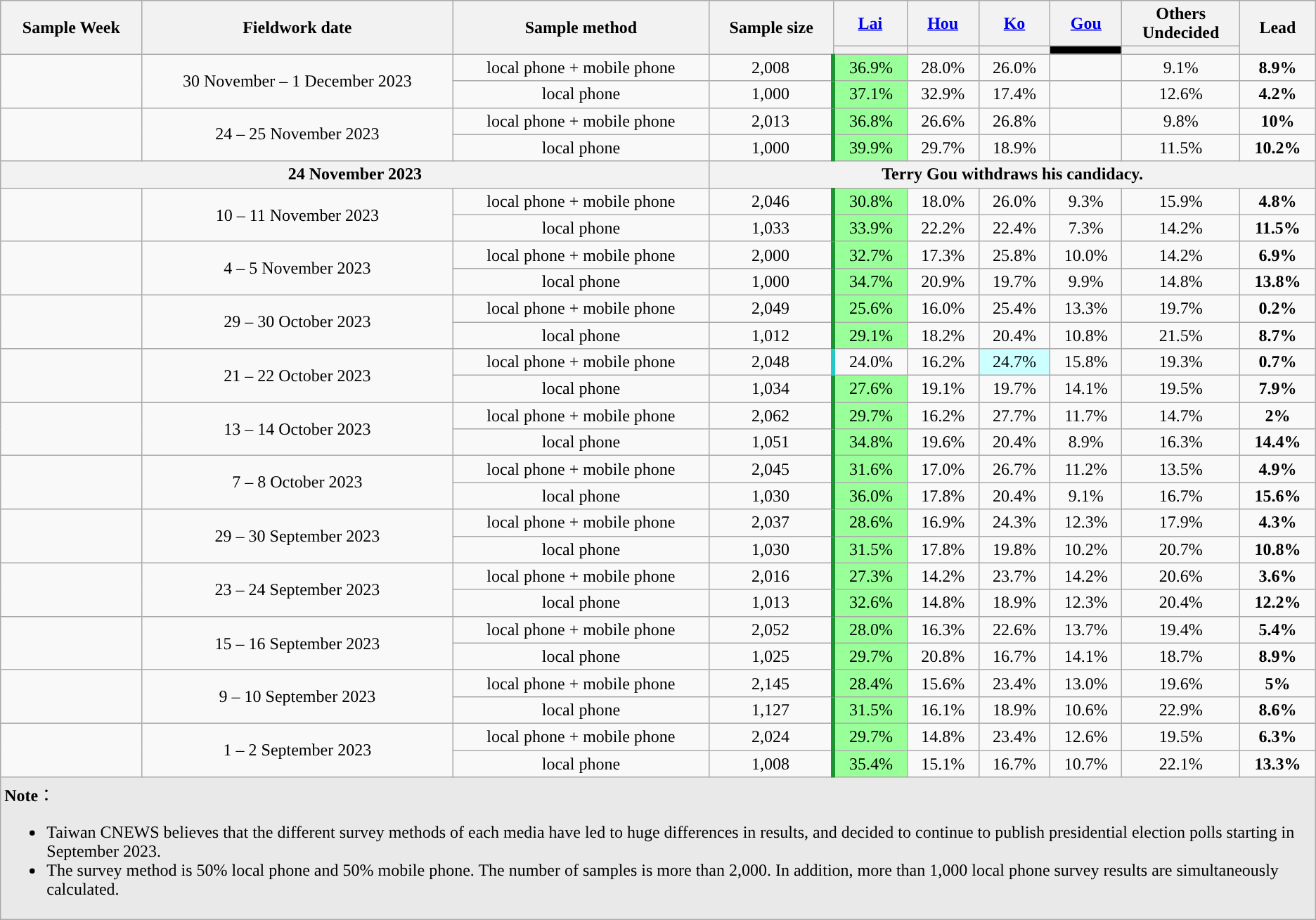<table class="wikitable sortable collapsible" style="text-align:center;">
<tr style="background:#e9e9e9;">
<th rowspan="2">Sample Week</th>
<th rowspan="2">Fieldwork date</th>
<th rowspan="2">Sample method</th>
<th rowspan="2">Sample size</th>
<th><a href='#'>Lai</a><br></th>
<th><a href='#'>Hou</a><br></th>
<th><a href='#'>Ko</a><br></th>
<th><a href='#'>Gou</a><br></th>
<th>Others<br>Undecided</th>
<th rowspan="2">Lead</th>
</tr>
<tr>
<th style="background:"></th>
<th style="background:"></th>
<th style="background:"></th>
<th style="background:#000000"></th>
<th style="background:"></th>
</tr>
<tr>
<td rowspan="2"></td>
<td rowspan="2">30 November – 1 December 2023</td>
<td>local phone + mobile phone</td>
<td>2,008</td>
<td style="background-color:#99FF99; border-left:4px solid #1B9431;">36.9%</td>
<td>28.0%</td>
<td>26.0%</td>
<td></td>
<td>9.1%</td>
<td style="background:"><strong>8.9%</strong></td>
</tr>
<tr>
<td>local phone</td>
<td>1,000</td>
<td style="background-color:#99FF99; border-left:4px solid #1B9431;">37.1%</td>
<td>32.9%</td>
<td>17.4%</td>
<td></td>
<td>12.6%</td>
<td style="background:"><strong>4.2%</strong></td>
</tr>
<tr>
<td rowspan="2"></td>
<td rowspan="2">24 – 25 November 2023</td>
<td>local phone + mobile phone</td>
<td>2,013</td>
<td style="background-color:#99FF99; border-left:4px solid #1B9431;">36.8%</td>
<td>26.6%</td>
<td>26.8%</td>
<td></td>
<td>9.8%</td>
<td style="background:"><strong>10%</strong></td>
</tr>
<tr>
<td>local phone</td>
<td>1,000</td>
<td style="background-color:#99FF99; border-left:4px solid #1B9431;">39.9%</td>
<td>29.7%</td>
<td>18.9%</td>
<td></td>
<td>11.5%</td>
<td style="background:"><strong>10.2%</strong></td>
</tr>
<tr>
<th colspan="3">24 November 2023</th>
<th colspan="7">Terry Gou withdraws his candidacy.</th>
</tr>
<tr>
<td rowspan="2"></td>
<td rowspan="2">10 – 11 November 2023</td>
<td>local phone + mobile phone</td>
<td>2,046</td>
<td style="background-color:#99FF99; border-left:4px solid #1B9431;">30.8%</td>
<td>18.0%</td>
<td>26.0%</td>
<td>9.3%</td>
<td>15.9%</td>
<td style="background:"><strong>4.8%</strong></td>
</tr>
<tr>
<td>local phone</td>
<td>1,033</td>
<td style="background-color:#99FF99; border-left:4px solid #1B9431;">33.9%</td>
<td>22.2%</td>
<td>22.4%</td>
<td>7.3%</td>
<td>14.2%</td>
<td style="background:"><strong>11.5%</strong></td>
</tr>
<tr>
<td rowspan="2"></td>
<td rowspan="2">4 – 5 November 2023</td>
<td>local phone + mobile phone</td>
<td>2,000</td>
<td style="background-color:#99FF99; border-left:4px solid #1B9431;">32.7%</td>
<td>17.3%</td>
<td>25.8%</td>
<td>10.0%</td>
<td>14.2%</td>
<td style="background:"><strong>6.9%</strong></td>
</tr>
<tr>
<td>local phone</td>
<td>1,000</td>
<td style="background-color:#99FF99; border-left:4px solid #1B9431;">34.7%</td>
<td>20.9%</td>
<td>19.7%</td>
<td>9.9%</td>
<td>14.8%</td>
<td style="background:"><strong>13.8%</strong></td>
</tr>
<tr>
<td rowspan="2"></td>
<td rowspan="2">29 – 30 October 2023</td>
<td>local phone + mobile phone</td>
<td>2,049</td>
<td style="background-color:#99FF99; border-left:4px solid #1B9431;">25.6%</td>
<td>16.0%</td>
<td>25.4%</td>
<td>13.3%</td>
<td>19.7%</td>
<td style="background:"><strong>0.2%</strong></td>
</tr>
<tr>
<td>local phone</td>
<td>1,012</td>
<td style="background-color:#99FF99; border-left:4px solid #1B9431;">29.1%</td>
<td>18.2%</td>
<td>20.4%</td>
<td>10.8%</td>
<td>21.5%</td>
<td style="background:"><strong>8.7%</strong></td>
</tr>
<tr>
<td rowspan="2"></td>
<td rowspan="2">21 – 22 October 2023</td>
<td>local phone + mobile phone</td>
<td>2,048</td>
<td style="border-left:4px solid #23C9C9;">24.0%</td>
<td>16.2%</td>
<td style="background-color:#ccffff;">24.7%</td>
<td>15.8%</td>
<td>19.3%</td>
<td style="background:"><strong>0.7%</strong></td>
</tr>
<tr>
<td>local phone</td>
<td>1,034</td>
<td style="background-color:#99FF99; border-left:4px solid #1B9431;">27.6%</td>
<td>19.1%</td>
<td>19.7%</td>
<td>14.1%</td>
<td>19.5%</td>
<td style="background:"><strong>7.9%</strong></td>
</tr>
<tr>
<td rowspan="2"></td>
<td rowspan="2">13 – 14 October 2023</td>
<td>local phone + mobile phone</td>
<td>2,062</td>
<td style="background-color:#99FF99; border-left:4px solid #1B9431;">29.7%</td>
<td>16.2%</td>
<td>27.7%</td>
<td>11.7%</td>
<td>14.7%</td>
<td style="background:"><strong>2%</strong></td>
</tr>
<tr>
<td>local phone</td>
<td>1,051</td>
<td style="background-color:#99FF99; border-left:4px solid #1B9431;">34.8%</td>
<td>19.6%</td>
<td>20.4%</td>
<td>8.9%</td>
<td>16.3%</td>
<td style="background:"><strong>14.4%</strong></td>
</tr>
<tr>
<td rowspan="2"></td>
<td rowspan="2">7 – 8 October 2023</td>
<td>local phone + mobile phone</td>
<td>2,045</td>
<td style="background-color:#99FF99; border-left:4px solid #1B9431;">31.6%</td>
<td>17.0%</td>
<td>26.7%</td>
<td>11.2%</td>
<td>13.5%</td>
<td style="background:"><strong>4.9%</strong></td>
</tr>
<tr>
<td>local phone</td>
<td>1,030</td>
<td style="background-color:#99FF99; border-left:4px solid #1B9431;">36.0%</td>
<td>17.8%</td>
<td>20.4%</td>
<td>9.1%</td>
<td>16.7%</td>
<td style="background:"><strong>15.6%</strong></td>
</tr>
<tr>
<td rowspan="2"></td>
<td rowspan="2">29 – 30 September 2023</td>
<td>local phone + mobile phone</td>
<td>2,037</td>
<td style="background-color:#99FF99; border-left:4px solid #1B9431;">28.6%</td>
<td>16.9%</td>
<td>24.3%</td>
<td>12.3%</td>
<td>17.9%</td>
<td style="background:"><strong>4.3%</strong></td>
</tr>
<tr>
<td>local phone</td>
<td>1,030</td>
<td style="background-color:#99FF99; border-left:4px solid #1B9431;">31.5%</td>
<td>17.8%</td>
<td>19.8%</td>
<td>10.2%</td>
<td>20.7%</td>
<td style="background:"><strong>10.8%</strong></td>
</tr>
<tr>
<td rowspan="2"></td>
<td rowspan="2">23 – 24 September 2023</td>
<td>local phone + mobile phone</td>
<td>2,016</td>
<td style="background-color:#99FF99; border-left:4px solid #1B9431;">27.3%</td>
<td>14.2%</td>
<td>23.7%</td>
<td>14.2%</td>
<td>20.6%</td>
<td style="background:"><strong>3.6%</strong></td>
</tr>
<tr>
<td>local phone</td>
<td>1,013</td>
<td style="background-color:#99FF99; border-left:4px solid #1B9431;">32.6%</td>
<td>14.8%</td>
<td>18.9%</td>
<td>12.3%</td>
<td>20.4%</td>
<td style="background:"><strong>12.2%</strong></td>
</tr>
<tr>
<td rowspan="2"><br></td>
<td rowspan="2">15 – 16 September 2023</td>
<td>local phone + mobile phone</td>
<td>2,052</td>
<td style="background-color:#99FF99; border-left:4px solid #1B9431;">28.0%</td>
<td>16.3%</td>
<td>22.6%</td>
<td>13.7%</td>
<td>19.4%</td>
<td style="background:"><strong>5.4%</strong></td>
</tr>
<tr>
<td>local phone</td>
<td>1,025</td>
<td style="background-color:#99FF99; border-left:4px solid #1B9431;">29.7%</td>
<td>20.8%</td>
<td>16.7%</td>
<td>14.1%</td>
<td>18.7%</td>
<td style="background:"><strong>8.9%</strong></td>
</tr>
<tr>
<td rowspan="2"></td>
<td rowspan="2">9 – 10 September 2023</td>
<td>local phone + mobile phone</td>
<td>2,145</td>
<td style="background-color:#99FF99; border-left:4px solid #1B9431;">28.4%</td>
<td>15.6%</td>
<td>23.4%</td>
<td>13.0%</td>
<td>19.6%</td>
<td style="background:"><strong>5%</strong></td>
</tr>
<tr>
<td>local phone</td>
<td>1,127</td>
<td style="background-color:#99FF99; border-left:4px solid #1B9431;">31.5%</td>
<td>16.1%</td>
<td>18.9%</td>
<td>10.6%</td>
<td>22.9%</td>
<td style="background:"><strong>8.6%</strong></td>
</tr>
<tr>
<td rowspan="2"></td>
<td rowspan="2">1 – 2 September 2023</td>
<td>local phone + mobile phone</td>
<td>2,024</td>
<td style="background-color:#99FF99; border-left:4px solid #1B9431;">29.7%</td>
<td>14.8%</td>
<td>23.4%</td>
<td>12.6%</td>
<td>19.5%</td>
<td style="background:"><strong>6.3%</strong></td>
</tr>
<tr>
<td>local phone</td>
<td>1,008</td>
<td style="background-color:#99FF99; border-left:4px solid #1B9431;">35.4%</td>
<td>15.1%</td>
<td>16.7%</td>
<td>10.7%</td>
<td>22.1%</td>
<td style="background:"><strong>13.3%</strong></td>
</tr>
<tr>
<td colspan="10" style="background-color:#E9E9E9;" align=left style="font-size:small;"><strong>Note</strong>：<br><ul><li>Taiwan CNEWS believes that the different survey methods of each media have led to huge differences in results, and decided to continue to publish presidential election polls starting in September 2023.</li><li>The survey method is 50% local phone and 50% mobile phone. The number of samples is more than 2,000. In addition, more than 1,000 local phone survey results are simultaneously calculated.</li></ul></td>
</tr>
</table>
